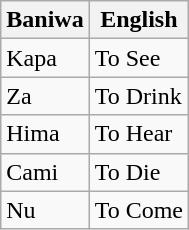<table class="wikitable">
<tr>
<th>Baniwa</th>
<th>English</th>
</tr>
<tr>
<td>Kapa</td>
<td>To See</td>
</tr>
<tr>
<td>Za</td>
<td>To Drink</td>
</tr>
<tr>
<td>Hima</td>
<td>To Hear</td>
</tr>
<tr>
<td>Cami</td>
<td>To Die</td>
</tr>
<tr>
<td>Nu</td>
<td>To Come</td>
</tr>
</table>
